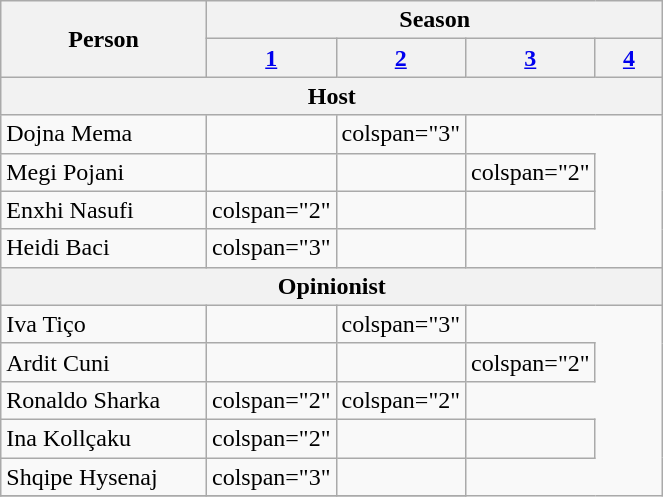<table class="wikitable" style="width:35%">
<tr>
<th rowspan="2" style="width:135px">Person</th>
<th colspan="4">Season</th>
</tr>
<tr>
<th style="width:40px"><a href='#'>1</a></th>
<th style="width:40px"><a href='#'>2</a></th>
<th style="width:40px"><a href='#'>3</a></th>
<th style="width:40px"><a href='#'>4</a></th>
</tr>
<tr>
<th colspan="5">Host</th>
</tr>
<tr>
<td>Dojna Mema</td>
<td></td>
<td>colspan="3" </td>
</tr>
<tr>
<td>Megi Pojani</td>
<td></td>
<td></td>
<td>colspan="2" </td>
</tr>
<tr>
<td>Enxhi Nasufi</td>
<td>colspan="2" </td>
<td></td>
<td></td>
</tr>
<tr>
<td>Heidi Baci</td>
<td>colspan="3" </td>
<td></td>
</tr>
<tr>
<th colspan="5">Opinionist</th>
</tr>
<tr>
<td>Iva Tiço</td>
<td></td>
<td>colspan="3" </td>
</tr>
<tr>
<td>Ardit Cuni</td>
<td></td>
<td></td>
<td>colspan="2" </td>
</tr>
<tr>
<td>Ronaldo Sharka</td>
<td>colspan="2" </td>
<td>colspan="2" </td>
</tr>
<tr>
<td>Ina Kollçaku</td>
<td>colspan="2" </td>
<td></td>
<td></td>
</tr>
<tr>
<td>Shqipe Hysenaj</td>
<td>colspan="3" </td>
<td></td>
</tr>
<tr>
</tr>
</table>
